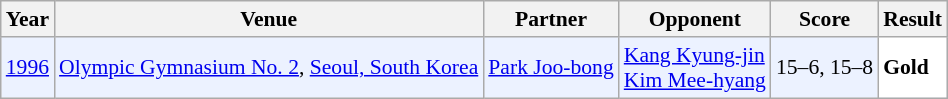<table class="sortable wikitable" style="font-size: 90%;">
<tr>
<th>Year</th>
<th>Venue</th>
<th>Partner</th>
<th>Opponent</th>
<th>Score</th>
<th>Result</th>
</tr>
<tr style="background:#ECF2FF">
<td align="center"><a href='#'>1996</a></td>
<td align="left"><a href='#'>Olympic Gymnasium No. 2</a>, <a href='#'>Seoul, South Korea</a></td>
<td align="left"> <a href='#'>Park Joo-bong</a></td>
<td align="left"> <a href='#'>Kang Kyung-jin</a> <br>  <a href='#'>Kim Mee-hyang</a></td>
<td align="left">15–6, 15–8</td>
<td style="text-align:left; background:white"> <strong>Gold</strong></td>
</tr>
</table>
